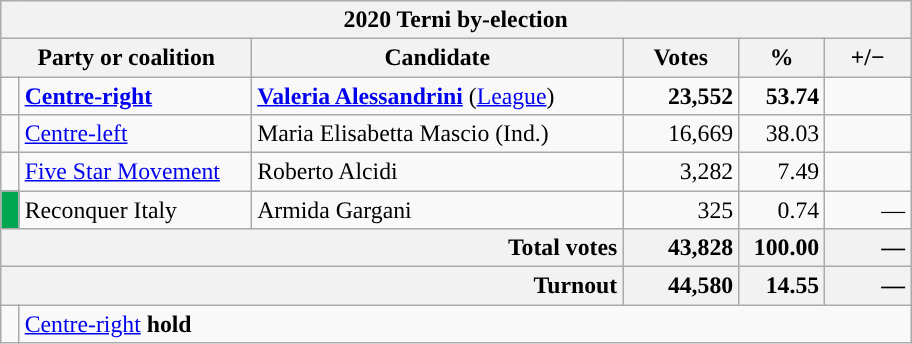<table class = "wikitable" style="font-size:99%;">
<tr>
<td colspan=6 style = "background-color:#F2F2F2; text-align:center;"><strong>2020 Terni by-election</strong></td>
</tr>
<tr>
<th style = "width: 160px;" colspan=2>Party or coalition</th>
<th style = "width: 240px;">Candidate</th>
<th style = "width: 70px;">Votes</th>
<th style = "width: 50px;">%</th>
<th style = "width: 50px;">+/−</th>
</tr>
<tr>
<td style="width: 5px;background-color:"></td>
<td><strong><a href='#'>Centre-right</a></strong></td>
<td><strong><a href='#'>Valeria Alessandrini</a></strong> (<a href='#'>League</a>)</td>
<td style="text-align:right;"><strong>23,552</strong></td>
<td style="text-align:right;"><strong>53.74</strong></td>
<td style="text-align:right;"></td>
</tr>
<tr>
<td style="background-color:"></td>
<td><a href='#'>Centre-left</a></td>
<td>Maria Elisabetta Mascio (Ind.)</td>
<td style="text-align:right;">16,669</td>
<td style="text-align:right;">38.03</td>
<td style="text-align:right;"></td>
</tr>
<tr>
<td style="background-color:"></td>
<td><a href='#'>Five Star Movement</a></td>
<td>Roberto Alcidi</td>
<td style = "text-align:right;">3,282</td>
<td style = "text-align:right;">7.49</td>
<td style = "text-align:right;"></td>
</tr>
<tr>
<td style = "background-color:#00A650"></td>
<td>Reconquer Italy</td>
<td>Armida Gargani</td>
<td style = "text-align:right;">325</td>
<td style = "text-align:right;">0.74</td>
<td style = "text-align:right;">—</td>
</tr>
<tr>
<td colspan=3 style = "background-color:#F2F2F2; text-align:right;"><strong>Total votes</strong></td>
<td style = "background-color:#F2F2F2; text-align:right;"><strong>43,828</strong></td>
<td style = "background-color:#F2F2F2; text-align:right;"><strong>100.00</strong></td>
<td style = "background-color:#F2F2F2; text-align:right;"><strong>—</strong></td>
</tr>
<tr>
<td colspan=3 style = "background-color:#F2F2F2; text-align:right;"><strong>Turnout</strong></td>
<td style = "background-color:#F2F2F2; text-align:right;"><strong>44,580</strong></td>
<td style = "background-color:#F2F2F2; text-align:right;"><strong>14.55</strong></td>
<td style = "background-color:#F2F2F2; text-align:right;"><strong>—</strong></td>
</tr>
<tr>
<td style="background-color:"></td>
<td colspan=5 style = "text-align:left;"><a href='#'>Centre-right</a> <strong>hold</strong></td>
</tr>
</table>
